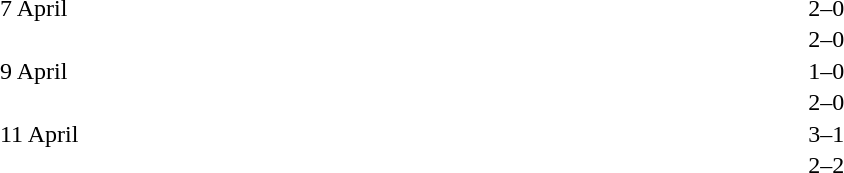<table cellspacing=1 width=70%>
<tr>
<th width=25%></th>
<th width=30%></th>
<th width=15%></th>
<th width=30%></th>
</tr>
<tr>
<td>7 April</td>
<td align=right></td>
<td align=center>2–0</td>
<td></td>
</tr>
<tr>
<td></td>
<td align=right></td>
<td align=center>2–0</td>
<td></td>
</tr>
<tr>
<td>9 April</td>
<td align=right></td>
<td align=center>1–0</td>
<td></td>
</tr>
<tr>
<td></td>
<td align=right></td>
<td align=center>2–0</td>
<td></td>
</tr>
<tr>
<td>11 April</td>
<td align=right></td>
<td align=center>3–1</td>
<td></td>
</tr>
<tr>
<td></td>
<td align=right></td>
<td align=center>2–2</td>
<td></td>
</tr>
</table>
